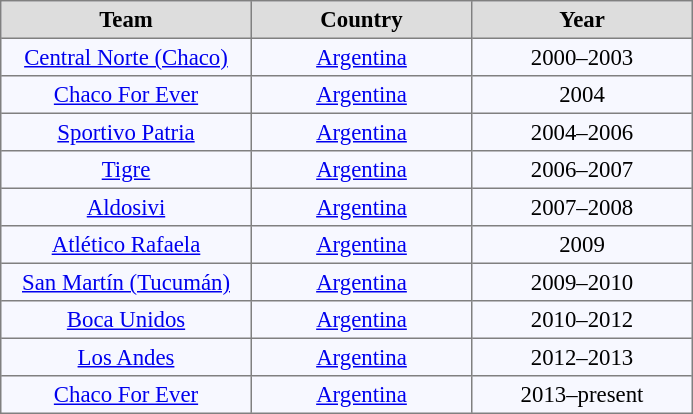<table align="border" bgcolor="#f7f8ff" cellpadding="3" cellspacing="0" border="1" style="font-size: 95%; border: gray solid 1px; border-collapse: collapse;">
<tr align=center bgcolor=#DDDDDD style="color:black;">
<th width="160">Team</th>
<th width="140">Country</th>
<th width="140">Year</th>
</tr>
<tr align=center>
<td><a href='#'>Central Norte (Chaco)</a></td>
<td><a href='#'>Argentina</a></td>
<td>2000–2003</td>
</tr>
<tr align=center>
<td><a href='#'>Chaco For Ever</a></td>
<td><a href='#'>Argentina</a></td>
<td>2004</td>
</tr>
<tr align=center>
<td><a href='#'>Sportivo Patria</a></td>
<td><a href='#'>Argentina</a></td>
<td>2004–2006</td>
</tr>
<tr align=center>
<td><a href='#'>Tigre</a></td>
<td><a href='#'>Argentina</a></td>
<td>2006–2007</td>
</tr>
<tr align=center>
<td><a href='#'>Aldosivi</a></td>
<td><a href='#'>Argentina</a></td>
<td>2007–2008</td>
</tr>
<tr align=center>
<td><a href='#'>Atlético Rafaela</a></td>
<td><a href='#'>Argentina</a></td>
<td>2009</td>
</tr>
<tr align=center>
<td><a href='#'>San Martín (Tucumán)</a></td>
<td><a href='#'>Argentina</a></td>
<td>2009–2010</td>
</tr>
<tr align=center>
<td><a href='#'>Boca Unidos</a></td>
<td><a href='#'>Argentina</a></td>
<td>2010–2012</td>
</tr>
<tr align=center>
<td><a href='#'>Los Andes</a></td>
<td><a href='#'>Argentina</a></td>
<td>2012–2013</td>
</tr>
<tr align=center>
<td><a href='#'>Chaco For Ever</a></td>
<td><a href='#'>Argentina</a></td>
<td>2013–present</td>
</tr>
</table>
